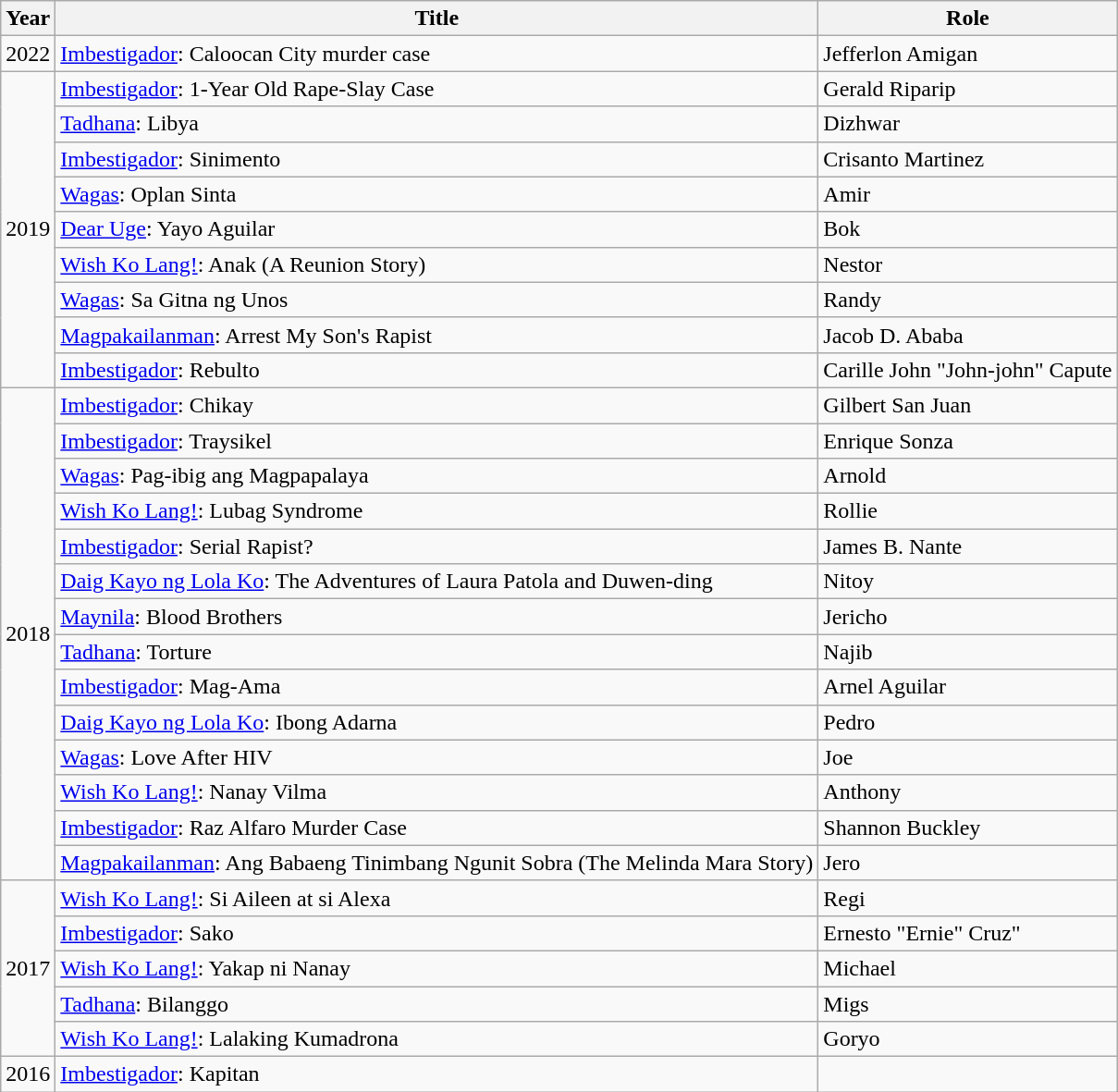<table class="wikitable sortable">
<tr>
<th>Year</th>
<th>Title</th>
<th>Role</th>
</tr>
<tr>
<td>2022</td>
<td><a href='#'>Imbestigador</a>: Caloocan City murder case</td>
<td>Jefferlon Amigan</td>
</tr>
<tr>
<td rowspan="9">2019</td>
<td><a href='#'>Imbestigador</a>: 1-Year Old Rape-Slay Case</td>
<td>Gerald Riparip </td>
</tr>
<tr>
<td><a href='#'>Tadhana</a>: Libya</td>
<td>Dizhwar </td>
</tr>
<tr>
<td><a href='#'>Imbestigador</a>: Sinimento</td>
<td>Crisanto Martinez </td>
</tr>
<tr>
<td><a href='#'>Wagas</a>: Oplan Sinta</td>
<td>Amir</td>
</tr>
<tr>
<td><a href='#'>Dear Uge</a>: Yayo Aguilar</td>
<td>Bok</td>
</tr>
<tr>
<td><a href='#'>Wish Ko Lang!</a>: Anak (A Reunion Story)</td>
<td>Nestor </td>
</tr>
<tr>
<td><a href='#'>Wagas</a>: Sa Gitna ng Unos</td>
<td>Randy</td>
</tr>
<tr>
<td><a href='#'>Magpakailanman</a>: Arrest My Son's Rapist</td>
<td>Jacob D. Ababa</td>
</tr>
<tr>
<td><a href='#'>Imbestigador</a>: Rebulto</td>
<td>Carille John "John-john" Capute </td>
</tr>
<tr>
<td rowspan="14">2018</td>
<td><a href='#'>Imbestigador</a>: Chikay</td>
<td>Gilbert San Juan </td>
</tr>
<tr>
<td><a href='#'>Imbestigador</a>: Traysikel</td>
<td>Enrique Sonza </td>
</tr>
<tr>
<td><a href='#'>Wagas</a>: Pag-ibig ang Magpapalaya</td>
<td>Arnold</td>
</tr>
<tr>
<td><a href='#'>Wish Ko Lang!</a>: Lubag Syndrome</td>
<td>Rollie</td>
</tr>
<tr>
<td><a href='#'>Imbestigador</a>: Serial Rapist?</td>
<td>James B. Nante </td>
</tr>
<tr>
<td><a href='#'>Daig Kayo ng Lola Ko</a>: The Adventures of Laura Patola and Duwen-ding</td>
<td>Nitoy </td>
</tr>
<tr>
<td><a href='#'>Maynila</a>: Blood Brothers</td>
<td>Jericho </td>
</tr>
<tr>
<td><a href='#'>Tadhana</a>: Torture</td>
<td>Najib </td>
</tr>
<tr>
<td><a href='#'>Imbestigador</a>: Mag-Ama</td>
<td>Arnel Aguilar </td>
</tr>
<tr>
<td><a href='#'>Daig Kayo ng Lola Ko</a>: Ibong Adarna</td>
<td>Pedro </td>
</tr>
<tr>
<td><a href='#'>Wagas</a>: Love After HIV</td>
<td>Joe</td>
</tr>
<tr>
<td><a href='#'>Wish Ko Lang!</a>: Nanay Vilma</td>
<td>Anthony</td>
</tr>
<tr>
<td><a href='#'>Imbestigador</a>: Raz Alfaro Murder Case</td>
<td>Shannon Buckley </td>
</tr>
<tr>
<td><a href='#'>Magpakailanman</a>: Ang Babaeng Tinimbang Ngunit Sobra (The Melinda Mara Story)</td>
<td>Jero </td>
</tr>
<tr>
<td rowspan="5">2017</td>
<td><a href='#'>Wish Ko Lang!</a>: Si Aileen at si Alexa</td>
<td>Regi </td>
</tr>
<tr>
<td><a href='#'>Imbestigador</a>: Sako</td>
<td>Ernesto "Ernie" Cruz" </td>
</tr>
<tr>
<td><a href='#'>Wish Ko Lang!</a>: Yakap ni Nanay</td>
<td>Michael </td>
</tr>
<tr>
<td><a href='#'>Tadhana</a>: Bilanggo</td>
<td>Migs </td>
</tr>
<tr>
<td><a href='#'>Wish Ko Lang!</a>: Lalaking Kumadrona</td>
<td>Goryo </td>
</tr>
<tr>
<td>2016</td>
<td><a href='#'>Imbestigador</a>: Kapitan</td>
<td></td>
</tr>
</table>
